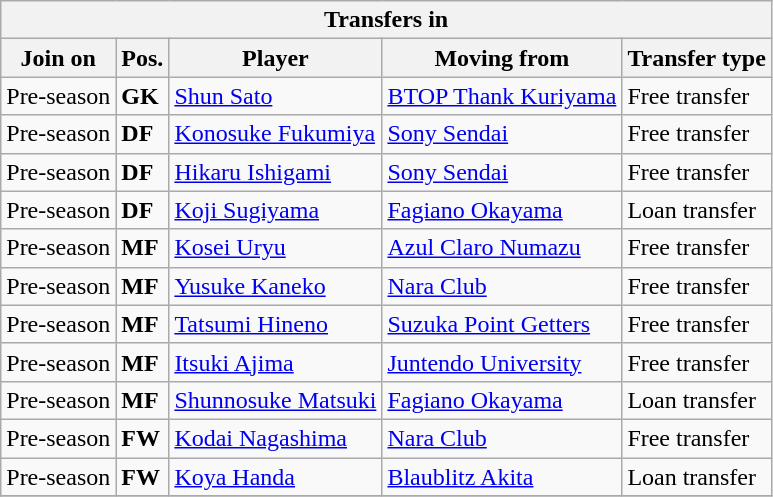<table class="wikitable sortable" style=“text-align:left;>
<tr>
<th colspan="5">Transfers in</th>
</tr>
<tr>
<th>Join on</th>
<th>Pos.</th>
<th>Player</th>
<th>Moving from</th>
<th>Transfer type</th>
</tr>
<tr>
<td>Pre-season</td>
<td><strong>GK</strong></td>
<td> <a href='#'>Shun Sato</a></td>
<td> <a href='#'>BTOP Thank Kuriyama</a></td>
<td>Free transfer</td>
</tr>
<tr>
<td>Pre-season</td>
<td><strong>DF</strong></td>
<td> <a href='#'>Konosuke Fukumiya</a></td>
<td> <a href='#'>Sony Sendai</a></td>
<td>Free transfer</td>
</tr>
<tr>
<td>Pre-season</td>
<td><strong>DF</strong></td>
<td> <a href='#'>Hikaru Ishigami</a></td>
<td> <a href='#'>Sony Sendai</a></td>
<td>Free transfer</td>
</tr>
<tr>
<td>Pre-season</td>
<td><strong>DF</strong></td>
<td> <a href='#'>Koji Sugiyama</a></td>
<td> <a href='#'>Fagiano Okayama</a></td>
<td>Loan transfer</td>
</tr>
<tr>
<td>Pre-season</td>
<td><strong>MF</strong></td>
<td> <a href='#'>Kosei Uryu</a></td>
<td> <a href='#'>Azul Claro Numazu</a></td>
<td>Free transfer</td>
</tr>
<tr>
<td>Pre-season</td>
<td><strong>MF</strong></td>
<td> <a href='#'>Yusuke Kaneko</a></td>
<td> <a href='#'>Nara Club</a></td>
<td>Free transfer</td>
</tr>
<tr>
<td>Pre-season</td>
<td><strong>MF</strong></td>
<td> <a href='#'>Tatsumi Hineno</a></td>
<td> <a href='#'>Suzuka Point Getters</a></td>
<td>Free transfer</td>
</tr>
<tr>
<td>Pre-season</td>
<td><strong>MF</strong></td>
<td> <a href='#'>Itsuki Ajima</a></td>
<td> <a href='#'>Juntendo University</a></td>
<td>Free transfer</td>
</tr>
<tr>
<td>Pre-season</td>
<td><strong>MF</strong></td>
<td> <a href='#'>Shunnosuke Matsuki</a></td>
<td> <a href='#'>Fagiano Okayama</a></td>
<td>Loan transfer</td>
</tr>
<tr>
<td>Pre-season</td>
<td><strong>FW</strong></td>
<td> <a href='#'>Kodai Nagashima</a></td>
<td> <a href='#'>Nara Club</a></td>
<td>Free transfer</td>
</tr>
<tr>
<td>Pre-season</td>
<td><strong>FW</strong></td>
<td> <a href='#'>Koya Handa</a></td>
<td> <a href='#'>Blaublitz Akita</a></td>
<td>Loan transfer</td>
</tr>
<tr>
</tr>
</table>
